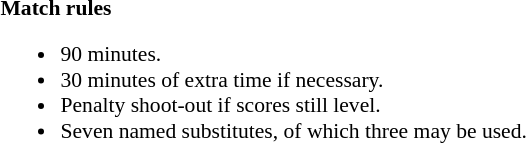<table style="width:100%; font-size:90%">
<tr>
<td style="width:50%; vertical-align:top"><br><strong>Match rules</strong><ul><li>90 minutes.</li><li>30 minutes of extra time if necessary.</li><li>Penalty shoot-out if scores still level.</li><li>Seven named substitutes, of which three may be used.</li></ul></td>
</tr>
</table>
